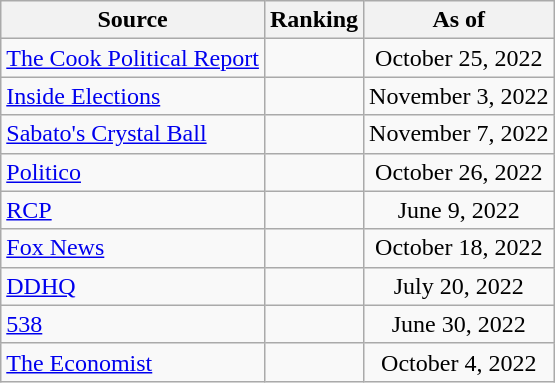<table class="wikitable" style="text-align:center">
<tr>
<th>Source</th>
<th>Ranking</th>
<th>As of</th>
</tr>
<tr>
<td align=left><a href='#'>The Cook Political Report</a></td>
<td></td>
<td>October 25, 2022</td>
</tr>
<tr>
<td align=left><a href='#'>Inside Elections</a></td>
<td></td>
<td>November 3, 2022</td>
</tr>
<tr>
<td align=left><a href='#'>Sabato's Crystal Ball</a></td>
<td></td>
<td>November 7, 2022</td>
</tr>
<tr>
<td align=left><a href='#'>Politico</a></td>
<td></td>
<td>October 26, 2022</td>
</tr>
<tr>
<td align="left"><a href='#'>RCP</a></td>
<td></td>
<td>June 9, 2022</td>
</tr>
<tr>
<td align=left><a href='#'>Fox News</a></td>
<td></td>
<td>October 18, 2022</td>
</tr>
<tr>
<td align="left"><a href='#'>DDHQ</a></td>
<td></td>
<td>July 20, 2022</td>
</tr>
<tr>
<td align="left"><a href='#'>538</a></td>
<td></td>
<td>June 30, 2022</td>
</tr>
<tr>
<td align="left"><a href='#'>The Economist</a></td>
<td></td>
<td>October 4, 2022</td>
</tr>
</table>
